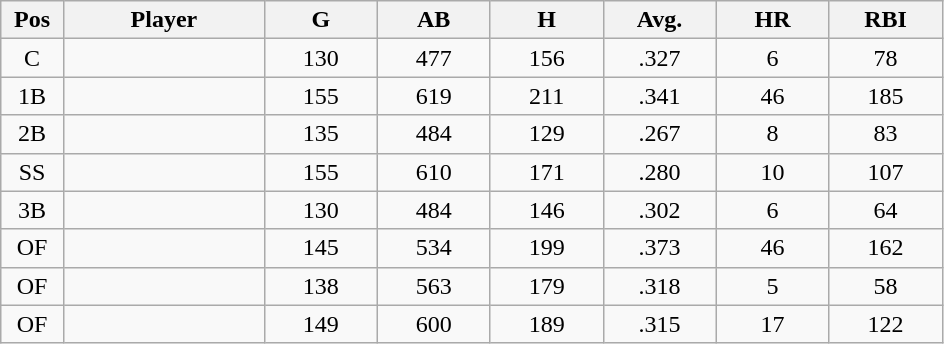<table class="wikitable sortable">
<tr>
<th bgcolor="#DDDDFF" width="5%">Pos</th>
<th bgcolor="#DDDDFF" width="16%">Player</th>
<th bgcolor="#DDDDFF" width="9%">G</th>
<th bgcolor="#DDDDFF" width="9%">AB</th>
<th bgcolor="#DDDDFF" width="9%">H</th>
<th bgcolor="#DDDDFF" width="9%">Avg.</th>
<th bgcolor="#DDDDFF" width="9%">HR</th>
<th bgcolor="#DDDDFF" width="9%">RBI</th>
</tr>
<tr align="center">
<td>C</td>
<td></td>
<td>130</td>
<td>477</td>
<td>156</td>
<td>.327</td>
<td>6</td>
<td>78</td>
</tr>
<tr align="center">
<td>1B</td>
<td></td>
<td>155</td>
<td>619</td>
<td>211</td>
<td>.341</td>
<td>46</td>
<td>185</td>
</tr>
<tr align="center">
<td>2B</td>
<td></td>
<td>135</td>
<td>484</td>
<td>129</td>
<td>.267</td>
<td>8</td>
<td>83</td>
</tr>
<tr align="center">
<td>SS</td>
<td></td>
<td>155</td>
<td>610</td>
<td>171</td>
<td>.280</td>
<td>10</td>
<td>107</td>
</tr>
<tr align="center">
<td>3B</td>
<td></td>
<td>130</td>
<td>484</td>
<td>146</td>
<td>.302</td>
<td>6</td>
<td>64</td>
</tr>
<tr align="center">
<td>OF</td>
<td></td>
<td>145</td>
<td>534</td>
<td>199</td>
<td>.373</td>
<td>46</td>
<td>162</td>
</tr>
<tr align="center">
<td>OF</td>
<td></td>
<td>138</td>
<td>563</td>
<td>179</td>
<td>.318</td>
<td>5</td>
<td>58</td>
</tr>
<tr align="center">
<td>OF</td>
<td></td>
<td>149</td>
<td>600</td>
<td>189</td>
<td>.315</td>
<td>17</td>
<td>122</td>
</tr>
</table>
